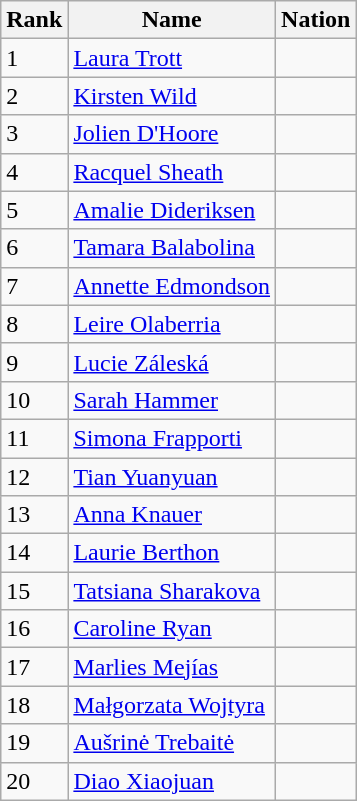<table class="wikitable sortable" style="text-align:left">
<tr>
<th>Rank</th>
<th>Name</th>
<th>Nation</th>
</tr>
<tr>
<td>1</td>
<td align=left><a href='#'>Laura Trott</a></td>
<td align=left></td>
</tr>
<tr>
<td>2</td>
<td align=left><a href='#'>Kirsten Wild</a></td>
<td align=left></td>
</tr>
<tr>
<td>3</td>
<td align=left><a href='#'>Jolien D'Hoore</a></td>
<td align=left></td>
</tr>
<tr>
<td>4</td>
<td align=left><a href='#'>Racquel Sheath</a></td>
<td align=left></td>
</tr>
<tr>
<td>5</td>
<td align=left><a href='#'>Amalie Dideriksen</a></td>
<td align=left></td>
</tr>
<tr>
<td>6</td>
<td align=left><a href='#'>Tamara Balabolina</a></td>
<td align=left></td>
</tr>
<tr>
<td>7</td>
<td align=left><a href='#'>Annette Edmondson</a></td>
<td align=left></td>
</tr>
<tr>
<td>8</td>
<td align=left><a href='#'>Leire Olaberria</a></td>
<td align=left></td>
</tr>
<tr>
<td>9</td>
<td align=left><a href='#'>Lucie Záleská</a></td>
<td align=left></td>
</tr>
<tr>
<td>10</td>
<td align=left><a href='#'>Sarah Hammer</a></td>
<td align=left></td>
</tr>
<tr>
<td>11</td>
<td align=left><a href='#'>Simona Frapporti</a></td>
<td align=left></td>
</tr>
<tr>
<td>12</td>
<td align=left><a href='#'>Tian Yuanyuan</a></td>
<td align=left></td>
</tr>
<tr>
<td>13</td>
<td align=left><a href='#'>Anna Knauer</a></td>
<td align=left></td>
</tr>
<tr>
<td>14</td>
<td align=left><a href='#'>Laurie Berthon</a></td>
<td align=left></td>
</tr>
<tr>
<td>15</td>
<td align=left><a href='#'>Tatsiana Sharakova</a></td>
<td align=left></td>
</tr>
<tr>
<td>16</td>
<td align=left><a href='#'>Caroline Ryan</a></td>
<td align=left></td>
</tr>
<tr>
<td>17</td>
<td align=left><a href='#'>Marlies Mejías</a></td>
<td align=left></td>
</tr>
<tr>
<td>18</td>
<td align=left><a href='#'>Małgorzata Wojtyra</a></td>
<td align=left></td>
</tr>
<tr>
<td>19</td>
<td align=left><a href='#'>Aušrinė Trebaitė</a></td>
<td align=left></td>
</tr>
<tr>
<td>20</td>
<td align=left><a href='#'>Diao Xiaojuan</a></td>
<td align=left></td>
</tr>
</table>
